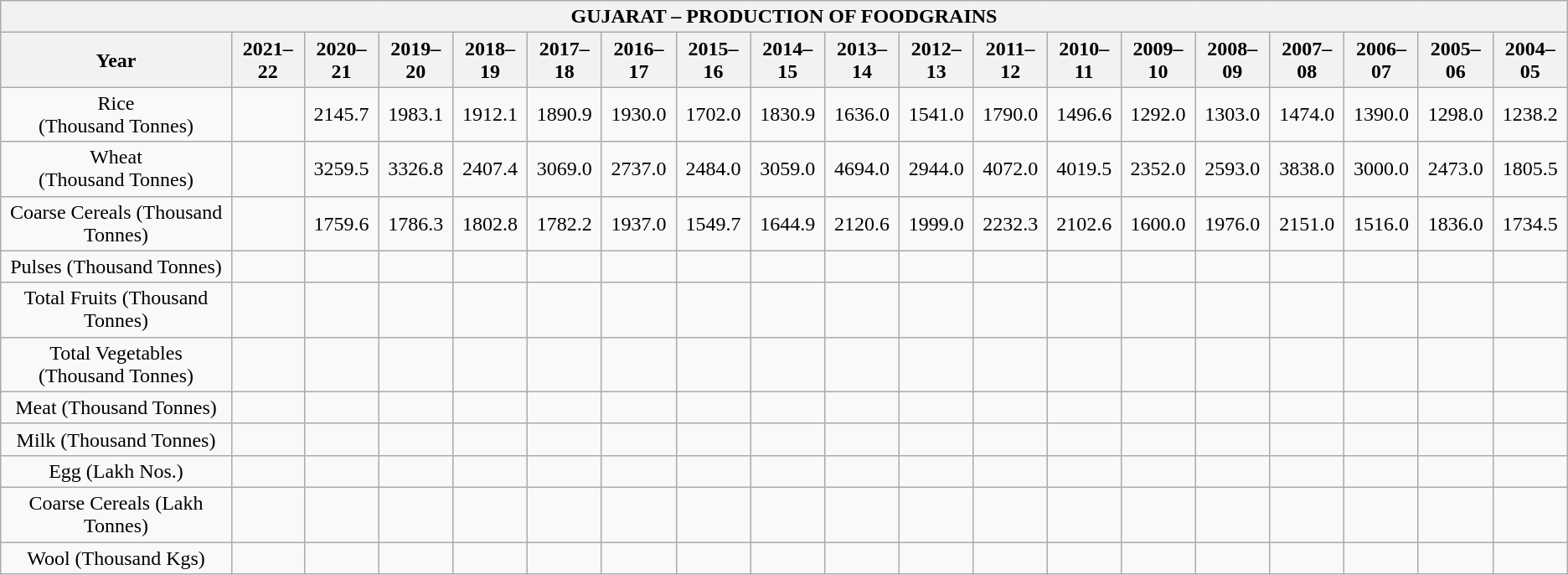<table class="wikitable" style="text-align: center;">
<tr>
<th colspan="19"><strong>GUJARAT – PRODUCTION OF FOODGRAINS</strong></th>
</tr>
<tr>
<th>Year</th>
<th>2021–22</th>
<th>2020–21</th>
<th>2019–20</th>
<th>2018–19</th>
<th>2017–18</th>
<th>2016–17</th>
<th>2015–16</th>
<th>2014–15</th>
<th>2013–14</th>
<th>2012–13</th>
<th>2011–12</th>
<th>2010–11</th>
<th>2009–10</th>
<th>2008–09</th>
<th>2007–08</th>
<th>2006–07</th>
<th>2005–06</th>
<th>2004–05</th>
</tr>
<tr>
<td>Rice<br>(Thousand Tonnes)</td>
<td></td>
<td>2145.7</td>
<td>1983.1</td>
<td>1912.1</td>
<td>1890.9</td>
<td>1930.0</td>
<td>1702.0</td>
<td>1830.9</td>
<td>1636.0</td>
<td>1541.0</td>
<td>1790.0</td>
<td>1496.6</td>
<td>1292.0</td>
<td>1303.0</td>
<td>1474.0</td>
<td>1390.0</td>
<td>1298.0</td>
<td>1238.2</td>
</tr>
<tr>
<td>Wheat<br>(Thousand Tonnes)</td>
<td></td>
<td>3259.5</td>
<td>3326.8</td>
<td>2407.4</td>
<td>3069.0</td>
<td>2737.0</td>
<td>2484.0</td>
<td>3059.0</td>
<td>4694.0</td>
<td>2944.0</td>
<td>4072.0</td>
<td>4019.5</td>
<td>2352.0</td>
<td>2593.0</td>
<td>3838.0</td>
<td>3000.0</td>
<td>2473.0</td>
<td>1805.5</td>
</tr>
<tr>
<td>Coarse Cereals (Thousand Tonnes)</td>
<td></td>
<td>1759.6</td>
<td>1786.3</td>
<td>1802.8</td>
<td>1782.2</td>
<td>1937.0</td>
<td>1549.7</td>
<td>1644.9</td>
<td>2120.6</td>
<td>1999.0</td>
<td>2232.3</td>
<td>2102.6</td>
<td>1600.0</td>
<td>1976.0</td>
<td>2151.0</td>
<td>1516.0</td>
<td>1836.0</td>
<td>1734.5</td>
</tr>
<tr>
<td>Pulses (Thousand Tonnes)</td>
<td></td>
<td></td>
<td></td>
<td></td>
<td></td>
<td></td>
<td></td>
<td></td>
<td></td>
<td></td>
<td></td>
<td></td>
<td></td>
<td></td>
<td></td>
<td></td>
<td></td>
<td></td>
</tr>
<tr>
<td>Total Fruits (Thousand Tonnes)</td>
<td></td>
<td></td>
<td></td>
<td></td>
<td></td>
<td></td>
<td></td>
<td></td>
<td></td>
<td></td>
<td></td>
<td></td>
<td></td>
<td></td>
<td></td>
<td></td>
<td></td>
<td></td>
</tr>
<tr>
<td>Total Vegetables (Thousand Tonnes)</td>
<td></td>
<td></td>
<td></td>
<td></td>
<td></td>
<td></td>
<td></td>
<td></td>
<td></td>
<td></td>
<td></td>
<td></td>
<td></td>
<td></td>
<td></td>
<td></td>
<td></td>
<td></td>
</tr>
<tr>
<td>Meat (Thousand Tonnes)</td>
<td></td>
<td></td>
<td></td>
<td></td>
<td></td>
<td></td>
<td></td>
<td></td>
<td></td>
<td></td>
<td></td>
<td></td>
<td></td>
<td></td>
<td></td>
<td></td>
<td></td>
<td></td>
</tr>
<tr>
<td>Milk (Thousand Tonnes)</td>
<td></td>
<td></td>
<td></td>
<td></td>
<td></td>
<td></td>
<td></td>
<td></td>
<td></td>
<td></td>
<td></td>
<td></td>
<td></td>
<td></td>
<td></td>
<td></td>
<td></td>
<td></td>
</tr>
<tr>
<td>Egg (Lakh Nos.)</td>
<td></td>
<td></td>
<td></td>
<td></td>
<td></td>
<td></td>
<td></td>
<td></td>
<td></td>
<td></td>
<td></td>
<td></td>
<td></td>
<td></td>
<td></td>
<td></td>
<td></td>
<td></td>
</tr>
<tr>
<td>Coarse Cereals (Lakh Tonnes)</td>
<td></td>
<td></td>
<td></td>
<td></td>
<td></td>
<td></td>
<td></td>
<td></td>
<td></td>
<td></td>
<td></td>
<td></td>
<td></td>
<td></td>
<td></td>
<td></td>
<td></td>
<td></td>
</tr>
<tr>
<td>Wool (Thousand Kgs)</td>
<td></td>
<td></td>
<td></td>
<td></td>
<td></td>
<td></td>
<td></td>
<td></td>
<td></td>
<td></td>
<td></td>
<td></td>
<td></td>
<td></td>
<td></td>
<td></td>
<td></td>
<td></td>
</tr>
</table>
